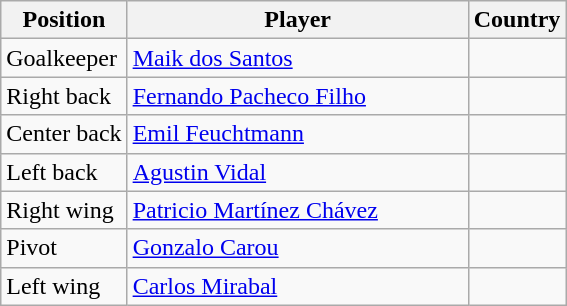<table class=wikitable>
<tr>
<th>Position</th>
<th width=220>Player</th>
<th>Country</th>
</tr>
<tr>
<td>Goalkeeper</td>
<td><a href='#'>Maik dos Santos</a></td>
<td></td>
</tr>
<tr>
<td>Right back</td>
<td><a href='#'>Fernando Pacheco Filho</a></td>
<td></td>
</tr>
<tr>
<td>Center back</td>
<td><a href='#'>Emil Feuchtmann</a></td>
<td></td>
</tr>
<tr>
<td>Left back</td>
<td><a href='#'>Agustin Vidal</a></td>
<td></td>
</tr>
<tr>
<td>Right wing</td>
<td><a href='#'>Patricio Martínez Chávez</a></td>
<td></td>
</tr>
<tr>
<td>Pivot</td>
<td><a href='#'>Gonzalo Carou</a></td>
<td></td>
</tr>
<tr>
<td>Left wing</td>
<td><a href='#'>Carlos Mirabal</a></td>
<td></td>
</tr>
</table>
